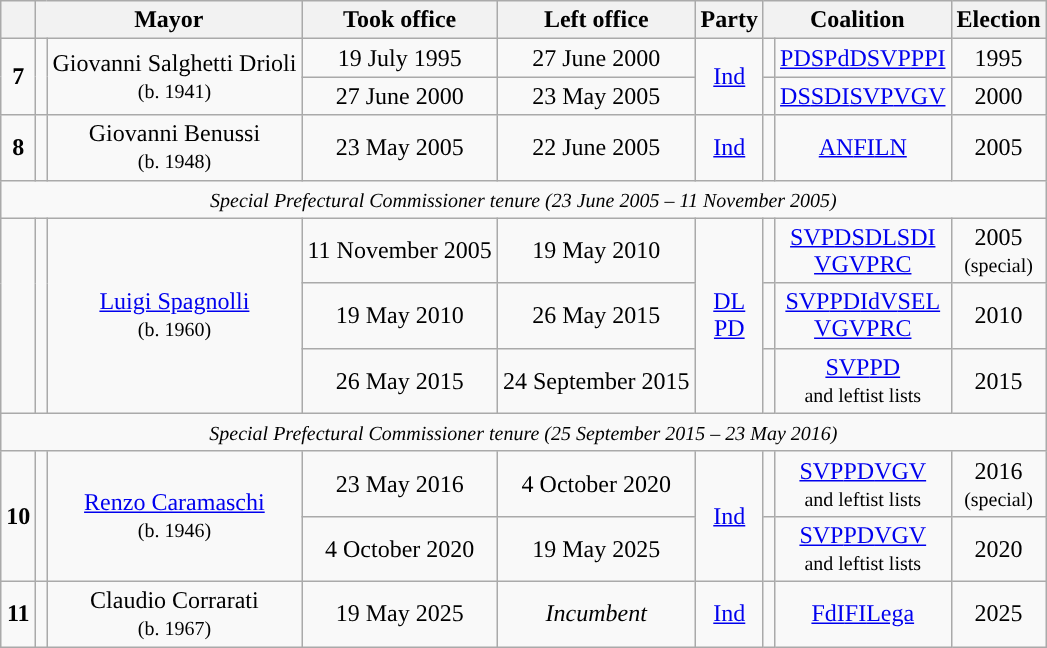<table class="wikitable" style="text-align: center;">
<tr>
<th><br></th>
<th colspan="2">Mayor</th>
<th>Took office</th>
<th>Left office</th>
<th>Party</th>
<th colspan="2">Coalition</th>
<th>Election</th>
</tr>
<tr>
<td rowspan=2 style="background: "><strong>7</strong></td>
<td rowspan=2></td>
<td rowspan=2>Giovanni Salghetti Drioli<br><small>(b. 1941)</small></td>
<td>19 July 1995</td>
<td>27 June 2000</td>
<td rowspan=2><a href='#'>Ind</a></td>
<td style="background: "></td>
<td><a href='#'>PDS</a><a href='#'>PdD</a><a href='#'>SVP</a><a href='#'>PPI</a></td>
<td>1995</td>
</tr>
<tr>
<td>27 June 2000</td>
<td>23 May 2005</td>
<td style="background: "></td>
<td><a href='#'>DS</a><a href='#'>SDI</a><a href='#'>SVP</a><a href='#'>VGV</a></td>
<td>2000</td>
</tr>
<tr>
<td style="background: "><strong>8</strong></td>
<td></td>
<td>Giovanni Benussi<br><small>(b. 1948)</small></td>
<td>23 May 2005</td>
<td>22 June 2005</td>
<td><a href='#'>Ind</a></td>
<td style="background: "></td>
<td><a href='#'>AN</a><a href='#'>FI</a><a href='#'>LN</a></td>
<td>2005</td>
</tr>
<tr>
<td colspan=9><small><em>Special Prefectural Commissioner tenure (23 June 2005 – 11 November 2005)</em></small></td>
</tr>
<tr>
<td rowspan="3" style="background: "><strong></strong></td>
<td rowspan="3"></td>
<td rowspan="3"><a href='#'>Luigi Spagnolli</a><br><small>(b. 1960)</small></td>
<td>11 November 2005</td>
<td>19 May 2010</td>
<td rowspan="3"><a href='#'>DL</a><br><a href='#'>PD</a></td>
<td style="background: "></td>
<td><a href='#'>SVP</a><a href='#'>DS</a><a href='#'>DL</a><a href='#'>SDI</a><br><a href='#'>VGV</a><a href='#'>PRC</a></td>
<td>2005<br><small>(special)</small></td>
</tr>
<tr>
<td>19 May 2010</td>
<td>26 May 2015</td>
<td style="background: "></td>
<td><a href='#'>SVP</a><a href='#'>PD</a><a href='#'>IdV</a><a href='#'>SEL</a><br><a href='#'>VGV</a><a href='#'>PRC</a></td>
<td>2010</td>
</tr>
<tr>
<td>26 May 2015</td>
<td>24 September 2015</td>
<td style="background: "></td>
<td><a href='#'>SVP</a><a href='#'>PD</a><br><small>and leftist lists</small></td>
<td>2015</td>
</tr>
<tr>
<td colspan=9><small><em>Special Prefectural Commissioner tenure (25 September 2015 – 23 May 2016)</em></small></td>
</tr>
<tr>
<td rowspan=2 style="background: "><strong>10</strong></td>
<td rowspan=2></td>
<td rowspan=2><a href='#'>Renzo Caramaschi</a><br><small>(b. 1946)</small></td>
<td>23 May 2016</td>
<td>4 October 2020</td>
<td rowspan=2><a href='#'>Ind</a></td>
<td style="background: "></td>
<td><a href='#'>SVP</a><a href='#'>PD</a><a href='#'>VGV</a><br><small>and leftist lists</small></td>
<td>2016<br><small>(special)</small></td>
</tr>
<tr>
<td>4 October 2020</td>
<td>19 May 2025</td>
<td style="background: "></td>
<td><a href='#'>SVP</a><a href='#'>PD</a><a href='#'>VGV</a><br><small>and leftist lists</small></td>
<td>2020</td>
</tr>
<tr>
<td style="background: "><strong>11</strong></td>
<td></td>
<td>Claudio Corrarati<br><small>(b. 1967)</small></td>
<td>19 May 2025</td>
<td><em>Incumbent</em></td>
<td><a href='#'>Ind</a></td>
<td style="background: "></td>
<td><a href='#'>FdI</a><a href='#'>FI</a><a href='#'>Lega</a></td>
<td>2025</td>
</tr>
</table>
